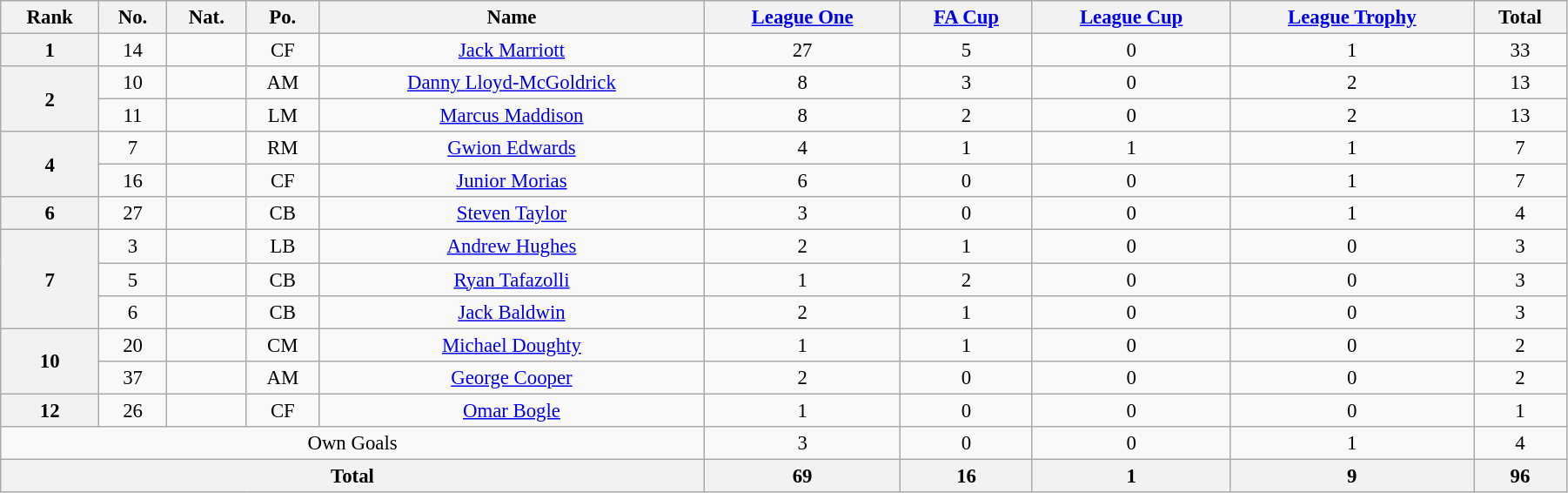<table class="wikitable" style="text-align:center; font-size:95%; width:95%;">
<tr>
<th>Rank</th>
<th>No.</th>
<th>Nat.</th>
<th>Po.</th>
<th>Name</th>
<th><a href='#'>League One</a></th>
<th><a href='#'>FA Cup</a></th>
<th><a href='#'>League Cup</a></th>
<th><a href='#'>League Trophy</a></th>
<th>Total</th>
</tr>
<tr>
<th rowspan=1>1</th>
<td>14</td>
<td></td>
<td>CF</td>
<td><a href='#'>Jack Marriott</a></td>
<td>27</td>
<td>5</td>
<td>0</td>
<td>1</td>
<td>33</td>
</tr>
<tr>
<th rowspan=2>2</th>
<td>10</td>
<td></td>
<td>AM</td>
<td><a href='#'>Danny Lloyd-McGoldrick</a></td>
<td>8</td>
<td>3</td>
<td>0</td>
<td>2</td>
<td>13</td>
</tr>
<tr>
<td>11</td>
<td></td>
<td>LM</td>
<td><a href='#'>Marcus Maddison</a></td>
<td>8</td>
<td>2</td>
<td>0</td>
<td>2</td>
<td>13</td>
</tr>
<tr>
<th rowspan=2>4</th>
<td>7</td>
<td></td>
<td>RM</td>
<td><a href='#'>Gwion Edwards</a></td>
<td>4</td>
<td>1</td>
<td>1</td>
<td>1</td>
<td>7</td>
</tr>
<tr>
<td>16</td>
<td></td>
<td>CF</td>
<td><a href='#'>Junior Morias</a></td>
<td>6</td>
<td>0</td>
<td>0</td>
<td>1</td>
<td>7</td>
</tr>
<tr>
<th rowspan=1>6</th>
<td>27</td>
<td></td>
<td>CB</td>
<td><a href='#'>Steven Taylor</a></td>
<td>3</td>
<td>0</td>
<td>0</td>
<td>1</td>
<td>4</td>
</tr>
<tr>
<th rowspan=3>7</th>
<td>3</td>
<td></td>
<td>LB</td>
<td><a href='#'>Andrew Hughes</a></td>
<td>2</td>
<td>1</td>
<td>0</td>
<td>0</td>
<td>3</td>
</tr>
<tr>
<td>5</td>
<td></td>
<td>CB</td>
<td><a href='#'>Ryan Tafazolli</a></td>
<td>1</td>
<td>2</td>
<td>0</td>
<td>0</td>
<td>3</td>
</tr>
<tr>
<td>6</td>
<td></td>
<td>CB</td>
<td><a href='#'>Jack Baldwin</a></td>
<td>2</td>
<td>1</td>
<td>0</td>
<td>0</td>
<td>3</td>
</tr>
<tr>
<th rowspan=2>10</th>
<td>20</td>
<td></td>
<td>CM</td>
<td><a href='#'>Michael Doughty</a></td>
<td>1</td>
<td>1</td>
<td>0</td>
<td>0</td>
<td>2</td>
</tr>
<tr>
<td>37</td>
<td></td>
<td>AM</td>
<td><a href='#'>George Cooper</a></td>
<td>2</td>
<td>0</td>
<td>0</td>
<td>0</td>
<td>2</td>
</tr>
<tr>
<th rowspan=1>12</th>
<td>26</td>
<td></td>
<td>CF</td>
<td><a href='#'>Omar Bogle</a></td>
<td>1</td>
<td>0</td>
<td>0</td>
<td>0</td>
<td>1</td>
</tr>
<tr>
<td colspan=5>Own Goals</td>
<td>3</td>
<td>0</td>
<td>0</td>
<td>1</td>
<td>4</td>
</tr>
<tr>
<th colspan=5>Total</th>
<th>69</th>
<th>16</th>
<th>1</th>
<th>9</th>
<th>96</th>
</tr>
</table>
